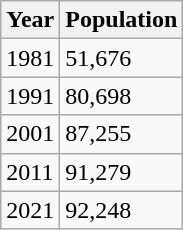<table class=wikitable>
<tr>
<th>Year</th>
<th>Population</th>
</tr>
<tr>
<td>1981</td>
<td>51,676</td>
</tr>
<tr>
<td>1991</td>
<td>80,698</td>
</tr>
<tr>
<td>2001</td>
<td>87,255</td>
</tr>
<tr>
<td>2011</td>
<td>91,279</td>
</tr>
<tr>
<td>2021</td>
<td>92,248</td>
</tr>
</table>
